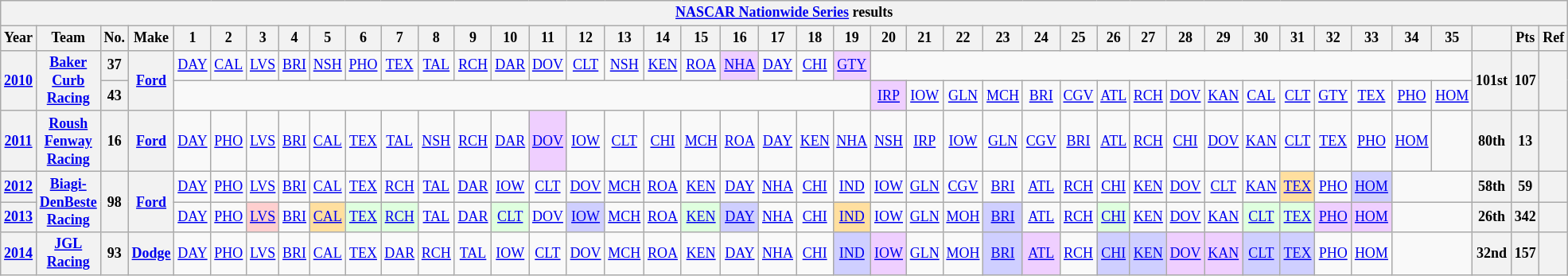<table class="wikitable" style="text-align:center; font-size:75%">
<tr>
<th colspan=42><a href='#'>NASCAR Nationwide Series</a> results</th>
</tr>
<tr>
<th>Year</th>
<th>Team</th>
<th>No.</th>
<th>Make</th>
<th>1</th>
<th>2</th>
<th>3</th>
<th>4</th>
<th>5</th>
<th>6</th>
<th>7</th>
<th>8</th>
<th>9</th>
<th>10</th>
<th>11</th>
<th>12</th>
<th>13</th>
<th>14</th>
<th>15</th>
<th>16</th>
<th>17</th>
<th>18</th>
<th>19</th>
<th>20</th>
<th>21</th>
<th>22</th>
<th>23</th>
<th>24</th>
<th>25</th>
<th>26</th>
<th>27</th>
<th>28</th>
<th>29</th>
<th>30</th>
<th>31</th>
<th>32</th>
<th>33</th>
<th>34</th>
<th>35</th>
<th></th>
<th>Pts</th>
<th>Ref</th>
</tr>
<tr>
<th rowspan=2><a href='#'>2010</a></th>
<th rowspan=2><a href='#'>Baker Curb Racing</a></th>
<th>37</th>
<th rowspan=2><a href='#'>Ford</a></th>
<td><a href='#'>DAY</a></td>
<td><a href='#'>CAL</a></td>
<td><a href='#'>LVS</a></td>
<td><a href='#'>BRI</a></td>
<td><a href='#'>NSH</a></td>
<td><a href='#'>PHO</a></td>
<td><a href='#'>TEX</a></td>
<td><a href='#'>TAL</a></td>
<td><a href='#'>RCH</a></td>
<td><a href='#'>DAR</a></td>
<td><a href='#'>DOV</a></td>
<td><a href='#'>CLT</a></td>
<td><a href='#'>NSH</a></td>
<td><a href='#'>KEN</a></td>
<td><a href='#'>ROA</a></td>
<td style="background:#EFCFFF;"><a href='#'>NHA</a><br></td>
<td><a href='#'>DAY</a></td>
<td><a href='#'>CHI</a></td>
<td style="background:#EFCFFF;"><a href='#'>GTY</a><br></td>
<td colspan=16></td>
<th rowspan=2>101st</th>
<th rowspan=2>107</th>
<th rowspan=2></th>
</tr>
<tr>
<th>43</th>
<td colspan=19></td>
<td style="background:#EFCFFF;"><a href='#'>IRP</a><br></td>
<td><a href='#'>IOW</a></td>
<td><a href='#'>GLN</a></td>
<td><a href='#'>MCH</a></td>
<td><a href='#'>BRI</a></td>
<td><a href='#'>CGV</a></td>
<td><a href='#'>ATL</a></td>
<td><a href='#'>RCH</a></td>
<td><a href='#'>DOV</a></td>
<td><a href='#'>KAN</a></td>
<td><a href='#'>CAL</a></td>
<td><a href='#'>CLT</a></td>
<td><a href='#'>GTY</a></td>
<td><a href='#'>TEX</a></td>
<td><a href='#'>PHO</a></td>
<td><a href='#'>HOM</a></td>
</tr>
<tr>
<th><a href='#'>2011</a></th>
<th><a href='#'>Roush Fenway Racing</a></th>
<th>16</th>
<th><a href='#'>Ford</a></th>
<td><a href='#'>DAY</a></td>
<td><a href='#'>PHO</a></td>
<td><a href='#'>LVS</a></td>
<td><a href='#'>BRI</a></td>
<td><a href='#'>CAL</a></td>
<td><a href='#'>TEX</a></td>
<td><a href='#'>TAL</a></td>
<td><a href='#'>NSH</a></td>
<td><a href='#'>RCH</a></td>
<td><a href='#'>DAR</a></td>
<td style="background:#EFCFFF;"><a href='#'>DOV</a><br></td>
<td><a href='#'>IOW</a></td>
<td><a href='#'>CLT</a></td>
<td><a href='#'>CHI</a></td>
<td><a href='#'>MCH</a></td>
<td><a href='#'>ROA</a></td>
<td><a href='#'>DAY</a></td>
<td><a href='#'>KEN</a></td>
<td><a href='#'>NHA</a></td>
<td><a href='#'>NSH</a></td>
<td><a href='#'>IRP</a></td>
<td><a href='#'>IOW</a></td>
<td><a href='#'>GLN</a></td>
<td><a href='#'>CGV</a></td>
<td><a href='#'>BRI</a></td>
<td><a href='#'>ATL</a></td>
<td><a href='#'>RCH</a></td>
<td><a href='#'>CHI</a></td>
<td><a href='#'>DOV</a></td>
<td><a href='#'>KAN</a></td>
<td><a href='#'>CLT</a></td>
<td><a href='#'>TEX</a></td>
<td><a href='#'>PHO</a></td>
<td><a href='#'>HOM</a></td>
<td></td>
<th>80th</th>
<th>13</th>
<th></th>
</tr>
<tr>
<th><a href='#'>2012</a></th>
<th rowspan=2><a href='#'>Biagi-DenBeste Racing</a></th>
<th rowspan=2>98</th>
<th rowspan=2><a href='#'>Ford</a></th>
<td><a href='#'>DAY</a></td>
<td><a href='#'>PHO</a></td>
<td><a href='#'>LVS</a></td>
<td><a href='#'>BRI</a></td>
<td><a href='#'>CAL</a></td>
<td><a href='#'>TEX</a></td>
<td><a href='#'>RCH</a></td>
<td><a href='#'>TAL</a></td>
<td><a href='#'>DAR</a></td>
<td><a href='#'>IOW</a></td>
<td><a href='#'>CLT</a></td>
<td><a href='#'>DOV</a></td>
<td><a href='#'>MCH</a></td>
<td><a href='#'>ROA</a></td>
<td><a href='#'>KEN</a></td>
<td><a href='#'>DAY</a></td>
<td><a href='#'>NHA</a></td>
<td><a href='#'>CHI</a></td>
<td><a href='#'>IND</a></td>
<td><a href='#'>IOW</a></td>
<td><a href='#'>GLN</a></td>
<td><a href='#'>CGV</a></td>
<td><a href='#'>BRI</a></td>
<td><a href='#'>ATL</a></td>
<td><a href='#'>RCH</a></td>
<td><a href='#'>CHI</a></td>
<td><a href='#'>KEN</a></td>
<td><a href='#'>DOV</a></td>
<td><a href='#'>CLT</a></td>
<td><a href='#'>KAN</a></td>
<td style="background:#FFDF9F;"><a href='#'>TEX</a><br></td>
<td><a href='#'>PHO</a></td>
<td style="background:#CFCFFF;"><a href='#'>HOM</a><br></td>
<td colspan=2></td>
<th>58th</th>
<th>59</th>
<th></th>
</tr>
<tr>
<th><a href='#'>2013</a></th>
<td><a href='#'>DAY</a></td>
<td><a href='#'>PHO</a></td>
<td style="background:#FFCFCF;"><a href='#'>LVS</a><br></td>
<td><a href='#'>BRI</a></td>
<td style="background:#FFDF9F;"><a href='#'>CAL</a><br></td>
<td style="background:#DFFFDF;"><a href='#'>TEX</a><br></td>
<td style="background:#DFFFDF;"><a href='#'>RCH</a><br></td>
<td><a href='#'>TAL</a></td>
<td><a href='#'>DAR</a></td>
<td style="background:#DFFFDF;"><a href='#'>CLT</a><br></td>
<td><a href='#'>DOV</a></td>
<td style="background:#CFCFFF;"><a href='#'>IOW</a><br></td>
<td><a href='#'>MCH</a></td>
<td><a href='#'>ROA</a></td>
<td style="background:#DFFFDF;"><a href='#'>KEN</a><br></td>
<td style="background:#CFCFFF;"><a href='#'>DAY</a><br></td>
<td><a href='#'>NHA</a></td>
<td><a href='#'>CHI</a></td>
<td style="background:#FFDF9F;"><a href='#'>IND</a><br></td>
<td><a href='#'>IOW</a></td>
<td><a href='#'>GLN</a></td>
<td><a href='#'>MOH</a></td>
<td style="background:#CFCFFF;"><a href='#'>BRI</a><br></td>
<td><a href='#'>ATL</a></td>
<td><a href='#'>RCH</a></td>
<td style="background:#DFFFDF;"><a href='#'>CHI</a><br></td>
<td><a href='#'>KEN</a></td>
<td><a href='#'>DOV</a></td>
<td><a href='#'>KAN</a></td>
<td style="background:#DFFFDF;"><a href='#'>CLT</a><br></td>
<td style="background:#DFFFDF;"><a href='#'>TEX</a><br></td>
<td style="background:#EFCFFF;"><a href='#'>PHO</a><br></td>
<td style="background:#EFCFFF;"><a href='#'>HOM</a><br></td>
<td colspan=2></td>
<th>26th</th>
<th>342</th>
<th></th>
</tr>
<tr>
<th><a href='#'>2014</a></th>
<th><a href='#'>JGL Racing</a></th>
<th>93</th>
<th><a href='#'>Dodge</a></th>
<td><a href='#'>DAY</a></td>
<td><a href='#'>PHO</a></td>
<td><a href='#'>LVS</a></td>
<td><a href='#'>BRI</a></td>
<td><a href='#'>CAL</a></td>
<td><a href='#'>TEX</a></td>
<td><a href='#'>DAR</a></td>
<td><a href='#'>RCH</a></td>
<td><a href='#'>TAL</a></td>
<td><a href='#'>IOW</a></td>
<td><a href='#'>CLT</a></td>
<td><a href='#'>DOV</a></td>
<td><a href='#'>MCH</a></td>
<td><a href='#'>ROA</a></td>
<td><a href='#'>KEN</a></td>
<td><a href='#'>DAY</a></td>
<td><a href='#'>NHA</a></td>
<td><a href='#'>CHI</a></td>
<td style="background:#CFCFFF;"><a href='#'>IND</a><br></td>
<td style="background:#EFCFFF;"><a href='#'>IOW</a><br></td>
<td><a href='#'>GLN</a></td>
<td><a href='#'>MOH</a></td>
<td style="background:#CFCFFF;"><a href='#'>BRI</a><br></td>
<td style="background:#EFCFFF;"><a href='#'>ATL</a><br></td>
<td><a href='#'>RCH</a></td>
<td style="background:#CFCFFF;"><a href='#'>CHI</a><br></td>
<td style="background:#CFCFFF;"><a href='#'>KEN</a><br></td>
<td style="background:#EFCFFF;"><a href='#'>DOV</a><br></td>
<td style="background:#EFCFFF;"><a href='#'>KAN</a><br></td>
<td style="background:#CFCFFF;"><a href='#'>CLT</a><br></td>
<td style="background:#CFCFFF;"><a href='#'>TEX</a><br></td>
<td><a href='#'>PHO</a></td>
<td><a href='#'>HOM</a></td>
<td colspan=2></td>
<th>32nd</th>
<th>157</th>
<th></th>
</tr>
</table>
